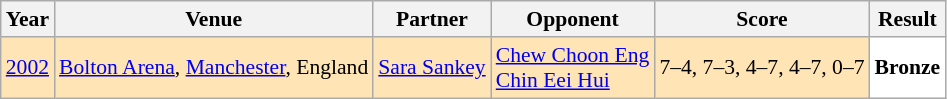<table class="sortable wikitable" style="font-size: 90%;">
<tr>
<th>Year</th>
<th>Venue</th>
<th>Partner</th>
<th>Opponent</th>
<th>Score</th>
<th>Result</th>
</tr>
<tr style="background:#FFE4B5">
<td align="center"><a href='#'>2002</a></td>
<td align="left"><a href='#'>Bolton Arena</a>, <a href='#'>Manchester</a>, England</td>
<td align="left"> <a href='#'>Sara Sankey</a></td>
<td align="left"> <a href='#'>Chew Choon Eng</a><br> <a href='#'>Chin Eei Hui</a></td>
<td align="left">7–4, 7–3, 4–7, 4–7, 0–7</td>
<td style="text-align:left; background:white"> <strong>Bronze</strong></td>
</tr>
</table>
